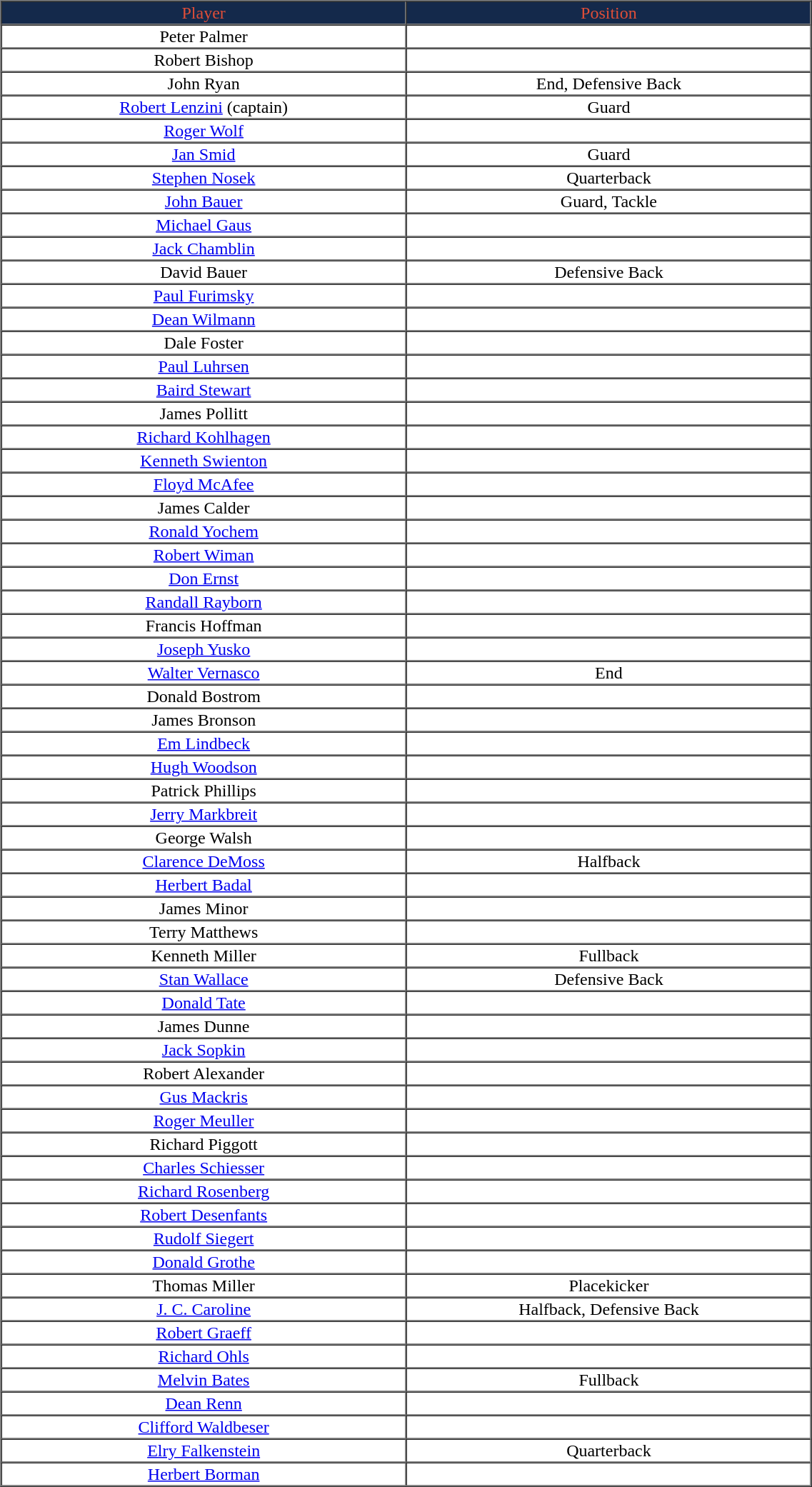<table cellpadding="1" border="1" cellspacing="0" width="60%" style="text-align:center;">
<tr style="background:#14294B; color:#DF4E38;">
<td>Player</td>
<td>Position</td>
</tr>
<tr align="center" bgcolor="">
<td>Peter Palmer</td>
<td></td>
</tr>
<tr align="center" bgcolor="">
<td>Robert Bishop</td>
<td></td>
</tr>
<tr align="center" bgcolor="">
<td width="250">John Ryan</td>
<td width="250">End, Defensive Back</td>
</tr>
<tr align="center" bgcolor="">
<td><a href='#'>Robert Lenzini</a> (captain)</td>
<td>Guard</td>
</tr>
<tr align="center" bgcolor="">
<td><a href='#'>Roger Wolf</a></td>
<td></td>
</tr>
<tr align="center" bgcolor="">
<td><a href='#'>Jan Smid</a></td>
<td>Guard</td>
</tr>
<tr align="center" bgcolor="">
<td><a href='#'>Stephen Nosek</a></td>
<td>Quarterback</td>
</tr>
<tr align="center" bgcolor="">
<td><a href='#'>John Bauer</a></td>
<td>Guard, Tackle</td>
</tr>
<tr align="center" bgcolor="">
<td><a href='#'>Michael Gaus</a></td>
<td></td>
</tr>
<tr align="center" bgcolor="">
<td><a href='#'>Jack Chamblin</a></td>
<td></td>
</tr>
<tr align="center" bgcolor="">
<td>David Bauer</td>
<td>Defensive Back</td>
</tr>
<tr align="center" bgcolor="">
<td><a href='#'>Paul Furimsky</a></td>
<td></td>
</tr>
<tr align="center" bgcolor="">
<td><a href='#'>Dean Wilmann</a></td>
<td></td>
</tr>
<tr align="center" bgcolor="">
<td>Dale Foster</td>
<td></td>
</tr>
<tr align="center" bgcolor="">
<td><a href='#'>Paul Luhrsen</a></td>
<td></td>
</tr>
<tr align="center" bgcolor="">
<td><a href='#'>Baird Stewart</a></td>
<td></td>
</tr>
<tr align="center" bgcolor="">
<td>James Pollitt</td>
<td></td>
</tr>
<tr align="center" bgcolor="">
<td><a href='#'>Richard Kohlhagen</a></td>
<td></td>
</tr>
<tr align="center" bgcolor="">
<td><a href='#'>Kenneth Swienton</a></td>
<td></td>
</tr>
<tr align="center" bgcolor="">
<td><a href='#'>Floyd McAfee</a></td>
<td></td>
</tr>
<tr align="center" bgcolor="">
<td>James Calder</td>
<td></td>
</tr>
<tr align="center" bgcolor="">
<td><a href='#'>Ronald Yochem</a></td>
<td></td>
</tr>
<tr align="center" bgcolor="">
<td><a href='#'>Robert Wiman</a></td>
<td></td>
</tr>
<tr align="center" bgcolor="">
<td><a href='#'>Don Ernst</a></td>
<td></td>
</tr>
<tr align="center" bgcolor="">
<td><a href='#'>Randall Rayborn</a></td>
<td></td>
</tr>
<tr align="center" bgcolor="">
<td>Francis Hoffman</td>
<td></td>
</tr>
<tr align="center" bgcolor="">
<td><a href='#'>Joseph Yusko</a></td>
<td></td>
</tr>
<tr align="center" bgcolor="">
<td><a href='#'>Walter Vernasco</a></td>
<td>End</td>
</tr>
<tr align="center" bgcolor="">
<td>Donald Bostrom</td>
<td></td>
</tr>
<tr align="center" bgcolor="">
<td>James Bronson</td>
<td></td>
</tr>
<tr align="center" bgcolor="">
<td><a href='#'>Em Lindbeck</a></td>
<td></td>
</tr>
<tr align="center" bgcolor="">
<td><a href='#'>Hugh Woodson</a></td>
<td></td>
</tr>
<tr align="center" bgcolor="">
<td>Patrick Phillips</td>
<td></td>
</tr>
<tr align="center" bgcolor="">
<td><a href='#'>Jerry Markbreit</a></td>
<td></td>
</tr>
<tr align="center" bgcolor="">
<td>George Walsh</td>
<td></td>
</tr>
<tr align="center" bgcolor="">
<td><a href='#'>Clarence DeMoss</a></td>
<td>Halfback</td>
</tr>
<tr align="center" bgcolor="">
<td><a href='#'>Herbert Badal</a></td>
<td></td>
</tr>
<tr align="center" bgcolor="">
<td>James Minor</td>
<td></td>
</tr>
<tr align="center" bgcolor="">
<td>Terry Matthews</td>
<td></td>
</tr>
<tr align="center" bgcolor="">
<td>Kenneth Miller</td>
<td>Fullback</td>
</tr>
<tr align="center" bgcolor="">
<td><a href='#'>Stan Wallace</a></td>
<td>Defensive Back</td>
</tr>
<tr align="center" bgcolor="">
<td><a href='#'>Donald Tate</a></td>
<td></td>
</tr>
<tr align="center" bgcolor="">
<td>James Dunne</td>
<td></td>
</tr>
<tr align="center" bgcolor="">
<td><a href='#'>Jack Sopkin</a></td>
<td></td>
</tr>
<tr align="center" bgcolor="">
<td>Robert Alexander</td>
<td></td>
</tr>
<tr align="center" bgcolor="">
<td><a href='#'>Gus Mackris</a></td>
<td></td>
</tr>
<tr align="center" bgcolor="">
<td><a href='#'>Roger Meuller</a></td>
<td></td>
</tr>
<tr align="center" bgcolor="">
<td>Richard Piggott</td>
<td></td>
</tr>
<tr align="center" bgcolor="">
<td><a href='#'>Charles Schiesser</a></td>
<td></td>
</tr>
<tr align="center" bgcolor="">
<td><a href='#'>Richard Rosenberg</a></td>
<td></td>
</tr>
<tr align="center" bgcolor="">
<td><a href='#'>Robert Desenfants</a></td>
<td></td>
</tr>
<tr align="center" bgcolor="">
<td><a href='#'>Rudolf Siegert</a></td>
<td></td>
</tr>
<tr align="center" bgcolor="">
<td><a href='#'>Donald Grothe</a></td>
<td></td>
</tr>
<tr align="center" bgcolor="">
<td>Thomas Miller</td>
<td>Placekicker</td>
</tr>
<tr align="center" bgcolor="">
<td><a href='#'>J. C. Caroline</a></td>
<td>Halfback, Defensive Back</td>
</tr>
<tr align="center" bgcolor="">
<td><a href='#'>Robert Graeff</a></td>
<td></td>
</tr>
<tr align="center" bgcolor="">
<td><a href='#'>Richard Ohls</a></td>
<td></td>
</tr>
<tr align="center" bgcolor="">
<td><a href='#'>Melvin Bates</a></td>
<td>Fullback</td>
</tr>
<tr align="center" bgcolor="">
<td><a href='#'>Dean Renn</a></td>
<td></td>
</tr>
<tr align="center" bgcolor="">
<td><a href='#'>Clifford Waldbeser</a></td>
<td></td>
</tr>
<tr align="center" bgcolor="">
<td><a href='#'>Elry Falkenstein</a></td>
<td>Quarterback</td>
</tr>
<tr align="center" bgcolor="">
<td><a href='#'>Herbert Borman</a></td>
<td></td>
</tr>
<tr align="center" bgcolor="">
</tr>
</table>
